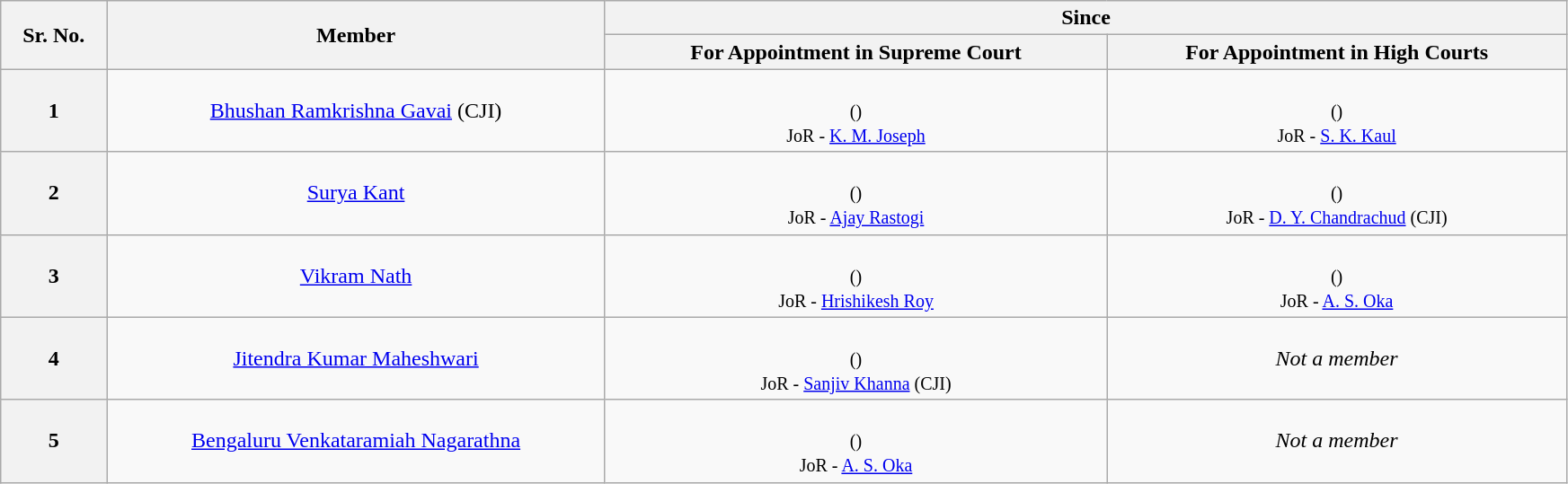<table class="wikitable sortable" style="text-align:center" width="92%">
<tr>
<th rowspan="2">Sr. No.</th>
<th rowspan="2">Member</th>
<th colspan="2">Since</th>
</tr>
<tr>
<th>For Appointment in Supreme Court</th>
<th>For Appointment in High Courts</th>
</tr>
<tr>
<th>1</th>
<td><a href='#'>Bhushan Ramkrishna Gavai</a> (CJI)</td>
<td><br><small>()<br>JoR - <a href='#'>K. M. Joseph</a></small></td>
<td><br><small>()<br>JoR - <a href='#'>S. K. Kaul</a></small></td>
</tr>
<tr>
<th>2</th>
<td><a href='#'>Surya Kant</a></td>
<td><br><small>()<br>JoR - <a href='#'>Ajay Rastogi</a></small></td>
<td><br><small>()<br>JoR - <a href='#'>D. Y. Chandrachud</a> (CJI)</small></td>
</tr>
<tr>
<th>3</th>
<td><a href='#'>Vikram Nath</a></td>
<td><br><small>()<br>JoR - <a href='#'>Hrishikesh Roy</a></small></td>
<td><br><small>()<br>JoR - <a href='#'>A. S. Oka</a></small></td>
</tr>
<tr>
<th>4</th>
<td><a href='#'>Jitendra Kumar Maheshwari</a></td>
<td><br><small>()<br>JoR - <a href='#'>Sanjiv Khanna</a> (CJI)</small></td>
<td><em>Not a member</em></td>
</tr>
<tr>
<th>5</th>
<td><a href='#'>Bengaluru Venkataramiah Nagarathna</a></td>
<td><br><small>()<br>JoR - <a href='#'>A. S. Oka</a></small></td>
<td><em>Not a member</em></td>
</tr>
</table>
